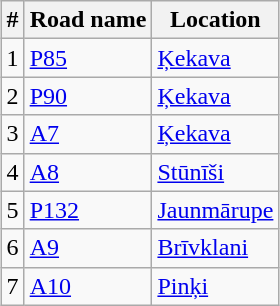<table class="wikitable" style="margin:1em auto;">
<tr>
<th>#</th>
<th>Road name</th>
<th>Location</th>
</tr>
<tr --->
<td>1</td>
<td><a href='#'>P85</a></td>
<td><a href='#'>Ķekava</a></td>
</tr>
<tr --->
<td>2</td>
<td><a href='#'>P90</a></td>
<td><a href='#'>Ķekava</a></td>
</tr>
<tr --->
<td>3</td>
<td><a href='#'>A7</a></td>
<td><a href='#'>Ķekava</a></td>
</tr>
<tr --->
<td>4</td>
<td><a href='#'>A8</a></td>
<td><a href='#'>Stūnīši</a></td>
</tr>
<tr --->
<td>5</td>
<td><a href='#'>P132</a></td>
<td><a href='#'>Jaunmārupe</a></td>
</tr>
<tr -->
<td>6</td>
<td><a href='#'>A9</a></td>
<td><a href='#'>Brīvklani</a></td>
</tr>
<tr -->
<td>7</td>
<td><a href='#'>A10</a></td>
<td><a href='#'>Pinķi</a></td>
</tr>
</table>
